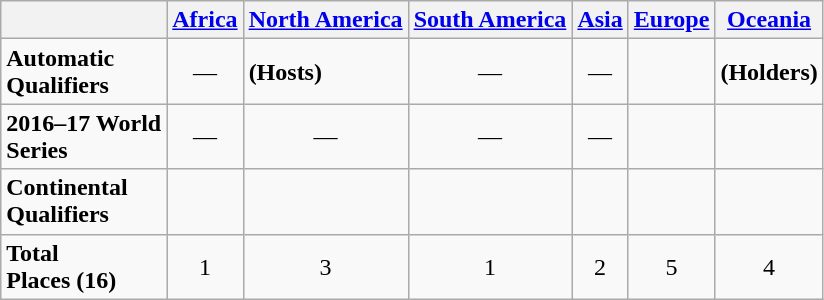<table class="wikitable">
<tr>
<th></th>
<th><a href='#'>Africa</a></th>
<th><a href='#'>North America</a></th>
<th><a href='#'>South America</a></th>
<th><a href='#'>Asia</a></th>
<th><a href='#'>Europe</a></th>
<th><a href='#'>Oceania</a></th>
</tr>
<tr>
<td><strong>Automatic <br> Qualifiers</strong></td>
<td align=center>—</td>
<td> <strong>(Hosts)</strong> <br> </td>
<td align=center>—</td>
<td align=center>—</td>
<td></td>
<td> <strong>(Holders)</strong></td>
</tr>
<tr>
<td><strong>2016–17 World <br> Series</strong></td>
<td align=center>—</td>
<td align=center>—</td>
<td align=center>—</td>
<td align=center>—</td>
<td> <br> </td>
<td> <br> </td>
</tr>
<tr>
<td><strong>Continental <br> Qualifiers</strong></td>
<td></td>
<td></td>
<td></td>
<td> <br> </td>
<td> <br> </td>
<td></td>
</tr>
<tr>
<td><strong>Total <br> Places (16)</strong></td>
<td align=center>1</td>
<td align=center>3</td>
<td align=center>1</td>
<td align=center>2</td>
<td align=center>5</td>
<td align=center>4</td>
</tr>
</table>
